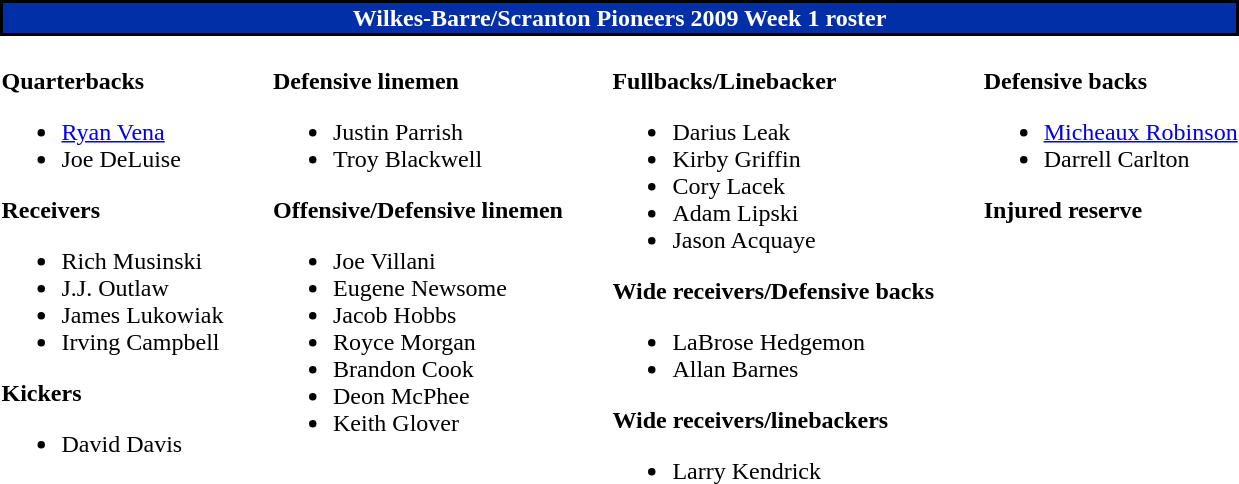<table class="toccolours" style="text-align: left;">
<tr>
<th colspan="7" style="background:#002FA7; border:2px solid #000000; color:white; text-align: center;">Wilkes-Barre/Scranton Pioneers 2009 Week 1 roster</th>
</tr>
<tr>
<td valign="top"><br><strong>Quarterbacks</strong><ul><li> <a href='#'>Ryan Vena</a></li><li> Joe DeLuise</li></ul><strong>Receivers</strong><ul><li> Rich Musinski</li><li> J.J. Outlaw</li><li> James Lukowiak</li><li> Irving Campbell</li></ul><strong>Kickers</strong><ul><li> David Davis</li></ul></td>
<td width="25"> </td>
<td valign="top"><br><strong>Defensive linemen</strong><ul><li> Justin Parrish</li><li> Troy Blackwell</li></ul><strong>Offensive/Defensive linemen</strong><ul><li> Joe Villani</li><li> Eugene Newsome</li><li> Jacob Hobbs</li><li> Royce Morgan</li><li> Brandon Cook</li><li> Deon McPhee</li><li> Keith Glover</li></ul></td>
<td width="25"> </td>
<td valign="top"><br><strong>Fullbacks/Linebacker</strong><ul><li> Darius Leak</li><li> Kirby Griffin</li><li> Cory Lacek</li><li> Adam Lipski</li><li> Jason Acquaye</li></ul><strong>Wide receivers/Defensive backs</strong><ul><li> LaBrose Hedgemon</li><li> Allan Barnes</li></ul><strong>Wide receivers/linebackers</strong><ul><li> Larry Kendrick</li></ul></td>
<td width="25"> </td>
<td valign="top"><br><strong>Defensive backs</strong><ul><li> <a href='#'>Micheaux Robinson</a></li><li> Darrell Carlton</li></ul><strong>Injured reserve</strong> </td>
</tr>
</table>
